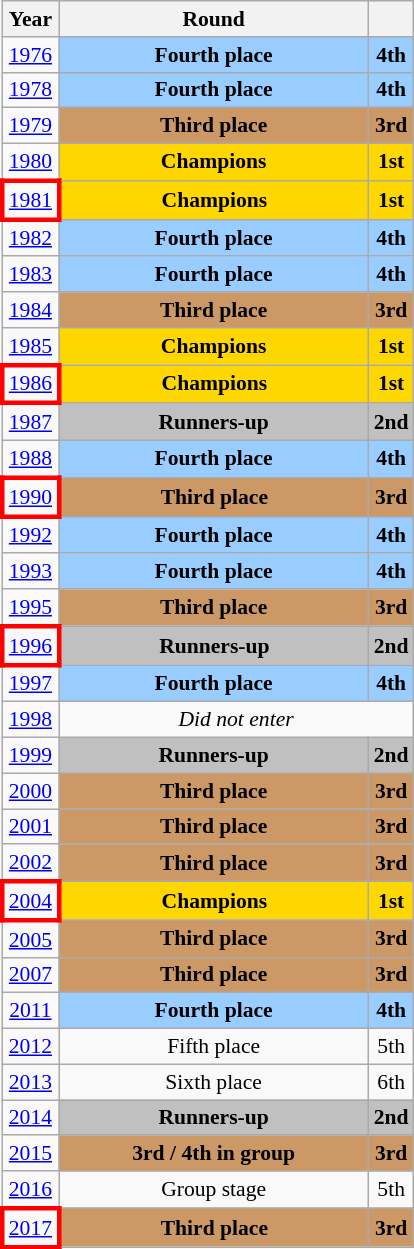<table class="wikitable" style="text-align: center; font-size:90%">
<tr>
<th>Year</th>
<th style="width:200px">Round</th>
<th></th>
</tr>
<tr>
<td><a href='#'>1976</a></td>
<td bgcolor="9acdff"><strong>Fourth place</strong></td>
<td bgcolor="9acdff"><strong>4th</strong></td>
</tr>
<tr>
<td><a href='#'>1978</a></td>
<td bgcolor="9acdff"><strong>Fourth place</strong></td>
<td bgcolor="9acdff"><strong>4th</strong></td>
</tr>
<tr>
<td><a href='#'>1979</a></td>
<td bgcolor="cc9966"><strong>Third place</strong></td>
<td bgcolor="cc9966"><strong>3rd</strong></td>
</tr>
<tr>
<td><a href='#'>1980</a></td>
<td bgcolor=Gold><strong>Champions</strong></td>
<td bgcolor=Gold><strong>1st</strong></td>
</tr>
<tr>
<td style="border: 3px solid red"><a href='#'>1981</a></td>
<td bgcolor=Gold><strong>Champions</strong></td>
<td bgcolor=Gold><strong>1st</strong></td>
</tr>
<tr>
<td><a href='#'>1982</a></td>
<td bgcolor="9acdff"><strong>Fourth place</strong></td>
<td bgcolor="9acdff"><strong>4th</strong></td>
</tr>
<tr>
<td><a href='#'>1983</a></td>
<td bgcolor="9acdff"><strong>Fourth place</strong></td>
<td bgcolor="9acdff"><strong>4th</strong></td>
</tr>
<tr>
<td><a href='#'>1984</a></td>
<td bgcolor="cc9966"><strong>Third place</strong></td>
<td bgcolor="cc9966"><strong>3rd</strong></td>
</tr>
<tr>
<td><a href='#'>1985</a></td>
<td bgcolor=Gold><strong>Champions</strong></td>
<td bgcolor=Gold><strong>1st</strong></td>
</tr>
<tr>
<td style="border: 3px solid red"><a href='#'>1986</a></td>
<td bgcolor=Gold><strong>Champions</strong></td>
<td bgcolor=Gold><strong>1st</strong></td>
</tr>
<tr>
<td><a href='#'>1987</a></td>
<td bgcolor=Silver><strong>Runners-up</strong></td>
<td bgcolor=Silver><strong>2nd</strong></td>
</tr>
<tr>
<td><a href='#'>1988</a></td>
<td bgcolor="9acdff"><strong>Fourth place</strong></td>
<td bgcolor="9acdff"><strong>4th</strong></td>
</tr>
<tr>
<td style="border: 3px solid red"><a href='#'>1990</a></td>
<td bgcolor="cc9966"><strong>Third place</strong></td>
<td bgcolor="cc9966"><strong>3rd</strong></td>
</tr>
<tr>
<td><a href='#'>1992</a></td>
<td bgcolor="9acdff"><strong>Fourth place</strong></td>
<td bgcolor="9acdff"><strong>4th</strong></td>
</tr>
<tr>
<td><a href='#'>1993</a></td>
<td bgcolor="9acdff"><strong>Fourth place</strong></td>
<td bgcolor="9acdff"><strong>4th</strong></td>
</tr>
<tr>
<td><a href='#'>1995</a></td>
<td bgcolor="cc9966"><strong>Third place</strong></td>
<td bgcolor="cc9966"><strong>3rd</strong></td>
</tr>
<tr>
<td style="border: 3px solid red"><a href='#'>1996</a></td>
<td bgcolor=Silver><strong>Runners-up</strong></td>
<td bgcolor=Silver><strong>2nd</strong></td>
</tr>
<tr>
<td><a href='#'>1997</a></td>
<td bgcolor="9acdff"><strong>Fourth place</strong></td>
<td bgcolor="9acdff"><strong>4th</strong></td>
</tr>
<tr>
<td><a href='#'>1998</a></td>
<td colspan="2"><em>Did not enter</em></td>
</tr>
<tr>
<td><a href='#'>1999</a></td>
<td bgcolor=Silver><strong>Runners-up</strong></td>
<td bgcolor=Silver><strong>2nd</strong></td>
</tr>
<tr>
<td><a href='#'>2000</a></td>
<td bgcolor="cc9966"><strong>Third place</strong></td>
<td bgcolor="cc9966"><strong>3rd</strong></td>
</tr>
<tr>
<td><a href='#'>2001</a></td>
<td bgcolor="cc9966"><strong>Third place</strong></td>
<td bgcolor="cc9966"><strong>3rd</strong></td>
</tr>
<tr>
<td><a href='#'>2002</a></td>
<td bgcolor="cc9966"><strong>Third place</strong></td>
<td bgcolor="cc9966"><strong>3rd</strong></td>
</tr>
<tr>
<td style="border: 3px solid red"><a href='#'>2004</a></td>
<td bgcolor=Gold><strong>Champions</strong></td>
<td bgcolor=Gold><strong>1st</strong></td>
</tr>
<tr>
<td><a href='#'>2005</a></td>
<td bgcolor="cc9966"><strong>Third place</strong></td>
<td bgcolor="cc9966"><strong>3rd</strong></td>
</tr>
<tr>
<td><a href='#'>2007</a></td>
<td bgcolor="cc9966"><strong>Third place</strong></td>
<td bgcolor="cc9966"><strong>3rd</strong></td>
</tr>
<tr>
<td><a href='#'>2011</a></td>
<td bgcolor="9acdff"><strong>Fourth place</strong></td>
<td bgcolor="9acdff"><strong>4th</strong></td>
</tr>
<tr>
<td><a href='#'>2012</a></td>
<td>Fifth place</td>
<td>5th</td>
</tr>
<tr>
<td><a href='#'>2013</a></td>
<td>Sixth place</td>
<td>6th</td>
</tr>
<tr>
<td><a href='#'>2014</a></td>
<td bgcolor=Silver><strong>Runners-up</strong></td>
<td bgcolor=Silver><strong>2nd</strong></td>
</tr>
<tr>
<td><a href='#'>2015</a></td>
<td bgcolor="cc9966"><strong>3rd / 4th in group</strong></td>
<td bgcolor="cc9966"><strong>3rd</strong></td>
</tr>
<tr>
<td><a href='#'>2016</a></td>
<td>Group stage</td>
<td>5th</td>
</tr>
<tr>
<td style="border: 3px solid red"><a href='#'>2017</a></td>
<td bgcolor="cc9966"><strong>Third place</strong></td>
<td bgcolor="cc9966"><strong>3rd</strong></td>
</tr>
</table>
